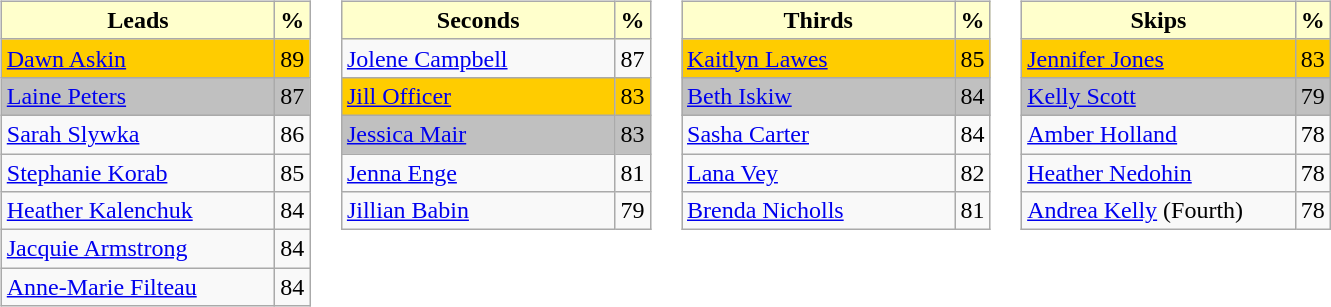<table>
<tr>
<td valign=top><br><table class="wikitable">
<tr>
<th style="background:#ffc; width:175px;">Leads</th>
<th style="background:#ffc;">%</th>
</tr>
<tr bgcolor=#FFCC00>
<td> <a href='#'>Dawn Askin</a></td>
<td>89</td>
</tr>
<tr bgcolor=#C0C0C0>
<td> <a href='#'>Laine Peters</a></td>
<td>87</td>
</tr>
<tr>
<td> <a href='#'>Sarah Slywka</a></td>
<td>86</td>
</tr>
<tr>
<td> <a href='#'>Stephanie Korab</a></td>
<td>85</td>
</tr>
<tr>
<td> <a href='#'>Heather Kalenchuk</a></td>
<td>84</td>
</tr>
<tr>
<td> <a href='#'>Jacquie Armstrong</a></td>
<td>84</td>
</tr>
<tr>
<td> <a href='#'>Anne-Marie Filteau</a></td>
<td>84</td>
</tr>
</table>
</td>
<td valign=top><br><table class="wikitable">
<tr>
<th style="background:#ffc; width:175px;">Seconds</th>
<th style="background:#ffc;">%</th>
</tr>
<tr>
<td> <a href='#'>Jolene Campbell</a></td>
<td>87</td>
</tr>
<tr bgcolor=#FFCC00>
<td> <a href='#'>Jill Officer</a></td>
<td>83</td>
</tr>
<tr bgcolor=#C0C0C0>
<td> <a href='#'>Jessica Mair</a></td>
<td>83</td>
</tr>
<tr>
<td> <a href='#'>Jenna Enge</a></td>
<td>81</td>
</tr>
<tr>
<td> <a href='#'>Jillian Babin</a></td>
<td>79</td>
</tr>
</table>
</td>
<td valign=top><br><table class="wikitable">
<tr>
<th style="background:#ffc; width:175px;">Thirds</th>
<th style="background:#ffc;">%</th>
</tr>
<tr bgcolor=#FFCC00>
<td> <a href='#'>Kaitlyn Lawes</a></td>
<td>85</td>
</tr>
<tr bgcolor=#C0C0C0>
<td> <a href='#'>Beth Iskiw</a></td>
<td>84</td>
</tr>
<tr>
<td> <a href='#'>Sasha Carter</a></td>
<td>84</td>
</tr>
<tr>
<td> <a href='#'>Lana Vey</a></td>
<td>82</td>
</tr>
<tr>
<td> <a href='#'>Brenda Nicholls</a></td>
<td>81</td>
</tr>
</table>
</td>
<td valign=top><br><table class="wikitable">
<tr>
<th style="background:#ffc; width:175px;">Skips</th>
<th style="background:#ffc;">%</th>
</tr>
<tr bgcolor=#FFCC00>
<td> <a href='#'>Jennifer Jones</a></td>
<td>83</td>
</tr>
<tr bgcolor=#C0C0C0>
<td> <a href='#'>Kelly Scott</a></td>
<td>79</td>
</tr>
<tr>
<td> <a href='#'>Amber Holland</a></td>
<td>78</td>
</tr>
<tr>
<td> <a href='#'>Heather Nedohin</a></td>
<td>78</td>
</tr>
<tr>
<td> <a href='#'>Andrea Kelly</a> (Fourth)</td>
<td>78</td>
</tr>
</table>
</td>
</tr>
</table>
